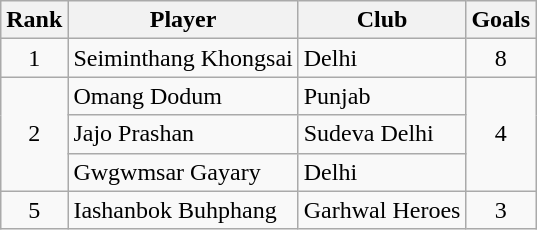<table class="wikitable" style="text-align:center">
<tr>
<th>Rank</th>
<th>Player</th>
<th>Club</th>
<th>Goals</th>
</tr>
<tr>
<td>1</td>
<td align="left">Seiminthang Khongsai</td>
<td align="left">Delhi</td>
<td>8</td>
</tr>
<tr>
<td rowspan="3">2</td>
<td align="left">Omang Dodum</td>
<td align="left">Punjab</td>
<td rowspan="3">4</td>
</tr>
<tr>
<td align="left">Jajo Prashan</td>
<td align="left">Sudeva Delhi</td>
</tr>
<tr>
<td align="left">Gwgwmsar Gayary</td>
<td align="left">Delhi</td>
</tr>
<tr>
<td>5</td>
<td align="left">Iashanbok Buhphang</td>
<td align="left">Garhwal Heroes</td>
<td>3</td>
</tr>
</table>
